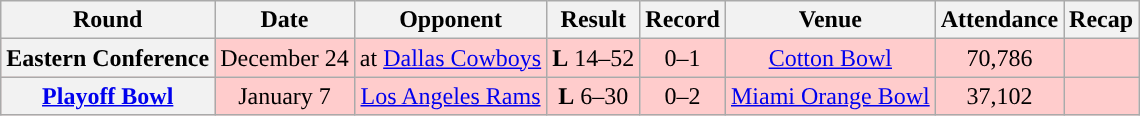<table class="wikitable" style="text-align:center">
<tr>
<th>Round</th>
<th>Date</th>
<th>Opponent</th>
<th>Result</th>
<th>Record</th>
<th>Venue</th>
<th>Attendance</th>
<th>Recap</th>
</tr>
<tr style="background:#fcc">
<th>Eastern Conference</th>
<td>December 24</td>
<td>at <a href='#'>Dallas Cowboys</a></td>
<td><strong>L</strong> 14–52</td>
<td>0–1</td>
<td><a href='#'>Cotton Bowl</a></td>
<td>70,786</td>
<td></td>
</tr>
<tr style="background:#fcc">
<th><a href='#'>Playoff Bowl</a></th>
<td>January 7</td>
<td><a href='#'>Los Angeles Rams</a></td>
<td><strong>L</strong> 6–30</td>
<td>0–2</td>
<td><a href='#'>Miami Orange Bowl</a></td>
<td>37,102</td>
<td></td>
</tr>
</table>
